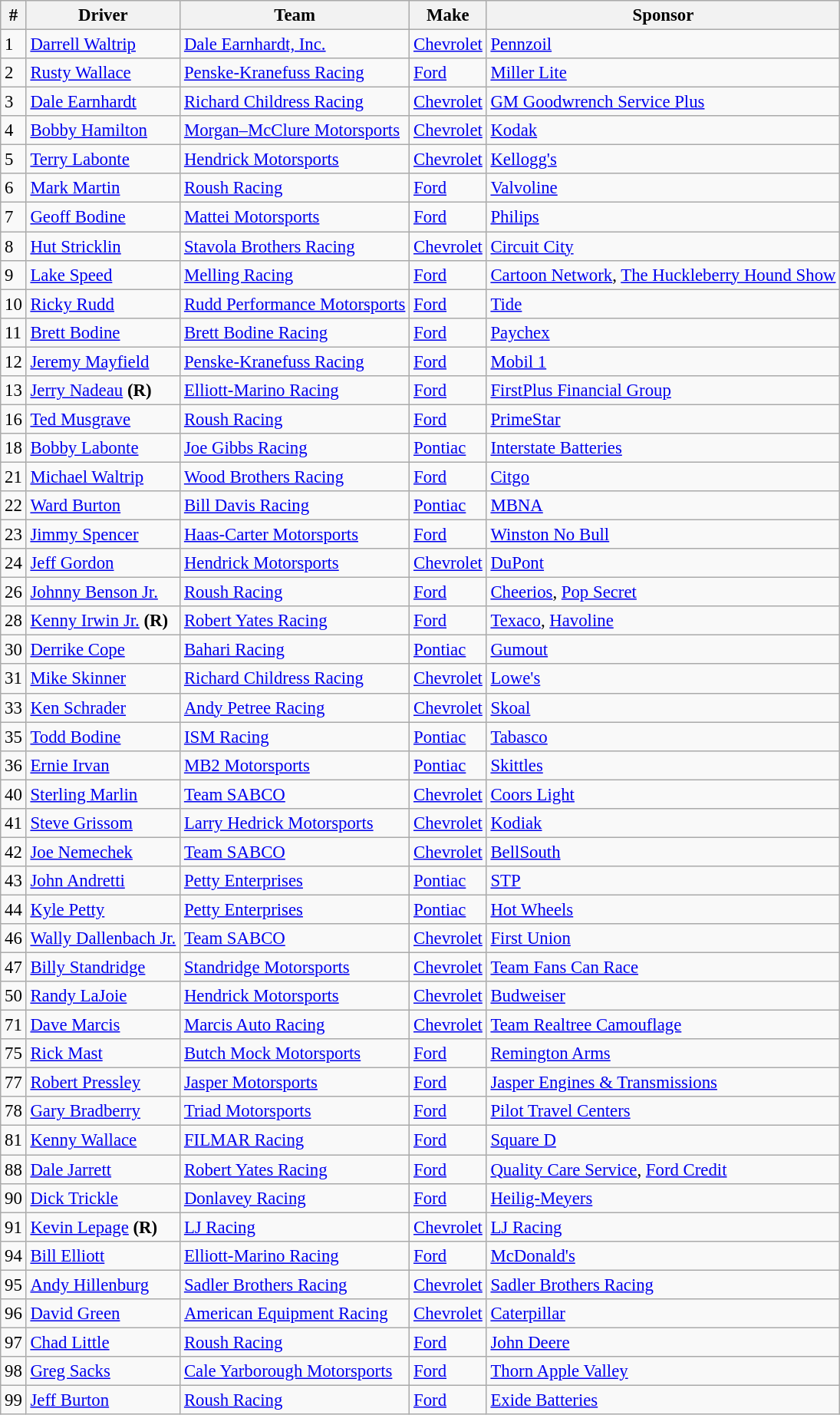<table class="wikitable" style="font-size:95%">
<tr>
<th>#</th>
<th>Driver</th>
<th>Team</th>
<th>Make</th>
<th>Sponsor</th>
</tr>
<tr>
<td>1</td>
<td><a href='#'>Darrell Waltrip</a></td>
<td><a href='#'>Dale Earnhardt, Inc.</a></td>
<td><a href='#'>Chevrolet</a></td>
<td><a href='#'>Pennzoil</a></td>
</tr>
<tr>
<td>2</td>
<td><a href='#'>Rusty Wallace</a></td>
<td><a href='#'>Penske-Kranefuss Racing</a></td>
<td><a href='#'>Ford</a></td>
<td><a href='#'>Miller Lite</a></td>
</tr>
<tr>
<td>3</td>
<td><a href='#'>Dale Earnhardt</a></td>
<td><a href='#'>Richard Childress Racing</a></td>
<td><a href='#'>Chevrolet</a></td>
<td><a href='#'>GM Goodwrench Service Plus</a></td>
</tr>
<tr>
<td>4</td>
<td><a href='#'>Bobby Hamilton</a></td>
<td><a href='#'>Morgan–McClure Motorsports</a></td>
<td><a href='#'>Chevrolet</a></td>
<td><a href='#'>Kodak</a></td>
</tr>
<tr>
<td>5</td>
<td><a href='#'>Terry Labonte</a></td>
<td><a href='#'>Hendrick Motorsports</a></td>
<td><a href='#'>Chevrolet</a></td>
<td><a href='#'>Kellogg's</a></td>
</tr>
<tr>
<td>6</td>
<td><a href='#'>Mark Martin</a></td>
<td><a href='#'>Roush Racing</a></td>
<td><a href='#'>Ford</a></td>
<td><a href='#'>Valvoline</a></td>
</tr>
<tr>
<td>7</td>
<td><a href='#'>Geoff Bodine</a></td>
<td><a href='#'>Mattei Motorsports</a></td>
<td><a href='#'>Ford</a></td>
<td><a href='#'>Philips</a></td>
</tr>
<tr>
<td>8</td>
<td><a href='#'>Hut Stricklin</a></td>
<td><a href='#'>Stavola Brothers Racing</a></td>
<td><a href='#'>Chevrolet</a></td>
<td><a href='#'>Circuit City</a></td>
</tr>
<tr>
<td>9</td>
<td><a href='#'>Lake Speed</a></td>
<td><a href='#'>Melling Racing</a></td>
<td><a href='#'>Ford</a></td>
<td><a href='#'>Cartoon Network</a>, <a href='#'>The Huckleberry Hound Show</a></td>
</tr>
<tr>
<td>10</td>
<td><a href='#'>Ricky Rudd</a></td>
<td><a href='#'>Rudd Performance Motorsports</a></td>
<td><a href='#'>Ford</a></td>
<td><a href='#'>Tide</a></td>
</tr>
<tr>
<td>11</td>
<td><a href='#'>Brett Bodine</a></td>
<td><a href='#'>Brett Bodine Racing</a></td>
<td><a href='#'>Ford</a></td>
<td><a href='#'>Paychex</a></td>
</tr>
<tr>
<td>12</td>
<td><a href='#'>Jeremy Mayfield</a></td>
<td><a href='#'>Penske-Kranefuss Racing</a></td>
<td><a href='#'>Ford</a></td>
<td><a href='#'>Mobil 1</a></td>
</tr>
<tr>
<td>13</td>
<td><a href='#'>Jerry Nadeau</a> <strong>(R)</strong></td>
<td><a href='#'>Elliott-Marino Racing</a></td>
<td><a href='#'>Ford</a></td>
<td><a href='#'>FirstPlus Financial Group</a></td>
</tr>
<tr>
<td>16</td>
<td><a href='#'>Ted Musgrave</a></td>
<td><a href='#'>Roush Racing</a></td>
<td><a href='#'>Ford</a></td>
<td><a href='#'>PrimeStar</a></td>
</tr>
<tr>
<td>18</td>
<td><a href='#'>Bobby Labonte</a></td>
<td><a href='#'>Joe Gibbs Racing</a></td>
<td><a href='#'>Pontiac</a></td>
<td><a href='#'>Interstate Batteries</a></td>
</tr>
<tr>
<td>21</td>
<td><a href='#'>Michael Waltrip</a></td>
<td><a href='#'>Wood Brothers Racing</a></td>
<td><a href='#'>Ford</a></td>
<td><a href='#'>Citgo</a></td>
</tr>
<tr>
<td>22</td>
<td><a href='#'>Ward Burton</a></td>
<td><a href='#'>Bill Davis Racing</a></td>
<td><a href='#'>Pontiac</a></td>
<td><a href='#'>MBNA</a></td>
</tr>
<tr>
<td>23</td>
<td><a href='#'>Jimmy Spencer</a></td>
<td><a href='#'>Haas-Carter Motorsports</a></td>
<td><a href='#'>Ford</a></td>
<td><a href='#'>Winston No Bull</a></td>
</tr>
<tr>
<td>24</td>
<td><a href='#'>Jeff Gordon</a></td>
<td><a href='#'>Hendrick Motorsports</a></td>
<td><a href='#'>Chevrolet</a></td>
<td><a href='#'>DuPont</a></td>
</tr>
<tr>
<td>26</td>
<td><a href='#'>Johnny Benson Jr.</a></td>
<td><a href='#'>Roush Racing</a></td>
<td><a href='#'>Ford</a></td>
<td><a href='#'>Cheerios</a>, <a href='#'>Pop Secret</a></td>
</tr>
<tr>
<td>28</td>
<td><a href='#'>Kenny Irwin Jr.</a> <strong>(R)</strong></td>
<td><a href='#'>Robert Yates Racing</a></td>
<td><a href='#'>Ford</a></td>
<td><a href='#'>Texaco</a>, <a href='#'>Havoline</a></td>
</tr>
<tr>
<td>30</td>
<td><a href='#'>Derrike Cope</a></td>
<td><a href='#'>Bahari Racing</a></td>
<td><a href='#'>Pontiac</a></td>
<td><a href='#'>Gumout</a></td>
</tr>
<tr>
<td>31</td>
<td><a href='#'>Mike Skinner</a></td>
<td><a href='#'>Richard Childress Racing</a></td>
<td><a href='#'>Chevrolet</a></td>
<td><a href='#'>Lowe's</a></td>
</tr>
<tr>
<td>33</td>
<td><a href='#'>Ken Schrader</a></td>
<td><a href='#'>Andy Petree Racing</a></td>
<td><a href='#'>Chevrolet</a></td>
<td><a href='#'>Skoal</a></td>
</tr>
<tr>
<td>35</td>
<td><a href='#'>Todd Bodine</a></td>
<td><a href='#'>ISM Racing</a></td>
<td><a href='#'>Pontiac</a></td>
<td><a href='#'>Tabasco</a></td>
</tr>
<tr>
<td>36</td>
<td><a href='#'>Ernie Irvan</a></td>
<td><a href='#'>MB2 Motorsports</a></td>
<td><a href='#'>Pontiac</a></td>
<td><a href='#'>Skittles</a></td>
</tr>
<tr>
<td>40</td>
<td><a href='#'>Sterling Marlin</a></td>
<td><a href='#'>Team SABCO</a></td>
<td><a href='#'>Chevrolet</a></td>
<td><a href='#'>Coors Light</a></td>
</tr>
<tr>
<td>41</td>
<td><a href='#'>Steve Grissom</a></td>
<td><a href='#'>Larry Hedrick Motorsports</a></td>
<td><a href='#'>Chevrolet</a></td>
<td><a href='#'>Kodiak</a></td>
</tr>
<tr>
<td>42</td>
<td><a href='#'>Joe Nemechek</a></td>
<td><a href='#'>Team SABCO</a></td>
<td><a href='#'>Chevrolet</a></td>
<td><a href='#'>BellSouth</a></td>
</tr>
<tr>
<td>43</td>
<td><a href='#'>John Andretti</a></td>
<td><a href='#'>Petty Enterprises</a></td>
<td><a href='#'>Pontiac</a></td>
<td><a href='#'>STP</a></td>
</tr>
<tr>
<td>44</td>
<td><a href='#'>Kyle Petty</a></td>
<td><a href='#'>Petty Enterprises</a></td>
<td><a href='#'>Pontiac</a></td>
<td><a href='#'>Hot Wheels</a></td>
</tr>
<tr>
<td>46</td>
<td><a href='#'>Wally Dallenbach Jr.</a></td>
<td><a href='#'>Team SABCO</a></td>
<td><a href='#'>Chevrolet</a></td>
<td><a href='#'>First Union</a></td>
</tr>
<tr>
<td>47</td>
<td><a href='#'>Billy Standridge</a></td>
<td><a href='#'>Standridge Motorsports</a></td>
<td><a href='#'>Chevrolet</a></td>
<td><a href='#'>Team Fans Can Race</a></td>
</tr>
<tr>
<td>50</td>
<td><a href='#'>Randy LaJoie</a></td>
<td><a href='#'>Hendrick Motorsports</a></td>
<td><a href='#'>Chevrolet</a></td>
<td><a href='#'>Budweiser</a></td>
</tr>
<tr>
<td>71</td>
<td><a href='#'>Dave Marcis</a></td>
<td><a href='#'>Marcis Auto Racing</a></td>
<td><a href='#'>Chevrolet</a></td>
<td><a href='#'>Team Realtree Camouflage</a></td>
</tr>
<tr>
<td>75</td>
<td><a href='#'>Rick Mast</a></td>
<td><a href='#'>Butch Mock Motorsports</a></td>
<td><a href='#'>Ford</a></td>
<td><a href='#'>Remington Arms</a></td>
</tr>
<tr>
<td>77</td>
<td><a href='#'>Robert Pressley</a></td>
<td><a href='#'>Jasper Motorsports</a></td>
<td><a href='#'>Ford</a></td>
<td><a href='#'>Jasper Engines & Transmissions</a></td>
</tr>
<tr>
<td>78</td>
<td><a href='#'>Gary Bradberry</a></td>
<td><a href='#'>Triad Motorsports</a></td>
<td><a href='#'>Ford</a></td>
<td><a href='#'>Pilot Travel Centers</a></td>
</tr>
<tr>
<td>81</td>
<td><a href='#'>Kenny Wallace</a></td>
<td><a href='#'>FILMAR Racing</a></td>
<td><a href='#'>Ford</a></td>
<td><a href='#'>Square D</a></td>
</tr>
<tr>
<td>88</td>
<td><a href='#'>Dale Jarrett</a></td>
<td><a href='#'>Robert Yates Racing</a></td>
<td><a href='#'>Ford</a></td>
<td><a href='#'>Quality Care Service</a>, <a href='#'>Ford Credit</a></td>
</tr>
<tr>
<td>90</td>
<td><a href='#'>Dick Trickle</a></td>
<td><a href='#'>Donlavey Racing</a></td>
<td><a href='#'>Ford</a></td>
<td><a href='#'>Heilig-Meyers</a></td>
</tr>
<tr>
<td>91</td>
<td><a href='#'>Kevin Lepage</a> <strong>(R)</strong></td>
<td><a href='#'>LJ Racing</a></td>
<td><a href='#'>Chevrolet</a></td>
<td><a href='#'>LJ Racing</a></td>
</tr>
<tr>
<td>94</td>
<td><a href='#'>Bill Elliott</a></td>
<td><a href='#'>Elliott-Marino Racing</a></td>
<td><a href='#'>Ford</a></td>
<td><a href='#'>McDonald's</a></td>
</tr>
<tr>
<td>95</td>
<td><a href='#'>Andy Hillenburg</a></td>
<td><a href='#'>Sadler Brothers Racing</a></td>
<td><a href='#'>Chevrolet</a></td>
<td><a href='#'>Sadler Brothers Racing</a></td>
</tr>
<tr>
<td>96</td>
<td><a href='#'>David Green</a></td>
<td><a href='#'>American Equipment Racing</a></td>
<td><a href='#'>Chevrolet</a></td>
<td><a href='#'>Caterpillar</a></td>
</tr>
<tr>
<td>97</td>
<td><a href='#'>Chad Little</a></td>
<td><a href='#'>Roush Racing</a></td>
<td><a href='#'>Ford</a></td>
<td><a href='#'>John Deere</a></td>
</tr>
<tr>
<td>98</td>
<td><a href='#'>Greg Sacks</a></td>
<td><a href='#'>Cale Yarborough Motorsports</a></td>
<td><a href='#'>Ford</a></td>
<td><a href='#'>Thorn Apple Valley</a></td>
</tr>
<tr>
<td>99</td>
<td><a href='#'>Jeff Burton</a></td>
<td><a href='#'>Roush Racing</a></td>
<td><a href='#'>Ford</a></td>
<td><a href='#'>Exide Batteries</a></td>
</tr>
</table>
